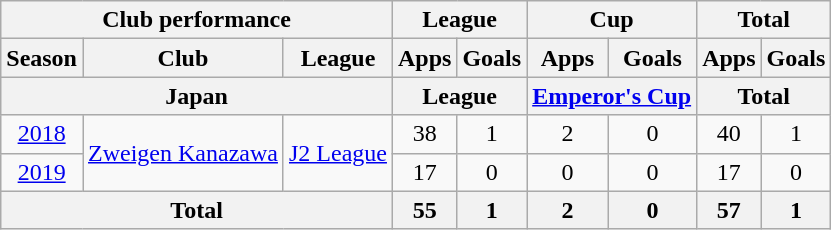<table class="wikitable" style="text-align:center;">
<tr>
<th colspan=3>Club performance</th>
<th colspan=2>League</th>
<th colspan=2>Cup</th>
<th colspan=2>Total</th>
</tr>
<tr>
<th>Season</th>
<th>Club</th>
<th>League</th>
<th>Apps</th>
<th>Goals</th>
<th>Apps</th>
<th>Goals</th>
<th>Apps</th>
<th>Goals</th>
</tr>
<tr>
<th colspan=3>Japan</th>
<th colspan=2>League</th>
<th colspan=2><a href='#'>Emperor's Cup</a></th>
<th colspan=2>Total</th>
</tr>
<tr>
<td><a href='#'>2018</a></td>
<td rowspan="2"><a href='#'>Zweigen Kanazawa</a></td>
<td rowspan="2"><a href='#'>J2 League</a></td>
<td>38</td>
<td>1</td>
<td>2</td>
<td>0</td>
<td>40</td>
<td>1</td>
</tr>
<tr>
<td><a href='#'>2019</a></td>
<td>17</td>
<td>0</td>
<td>0</td>
<td>0</td>
<td>17</td>
<td>0</td>
</tr>
<tr>
<th colspan=3>Total</th>
<th>55</th>
<th>1</th>
<th>2</th>
<th>0</th>
<th>57</th>
<th>1</th>
</tr>
</table>
